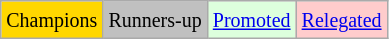<table class="wikitable">
<tr>
<td bgcolor=gold><small>Champions</small></td>
<td bgcolor=silver><small>Runners-up</small></td>
<td bgcolor="#DDFFDD"><small><a href='#'>Promoted</a></small></td>
<td bgcolor="#FFCCCC"><small><a href='#'>Relegated</a></small></td>
</tr>
</table>
